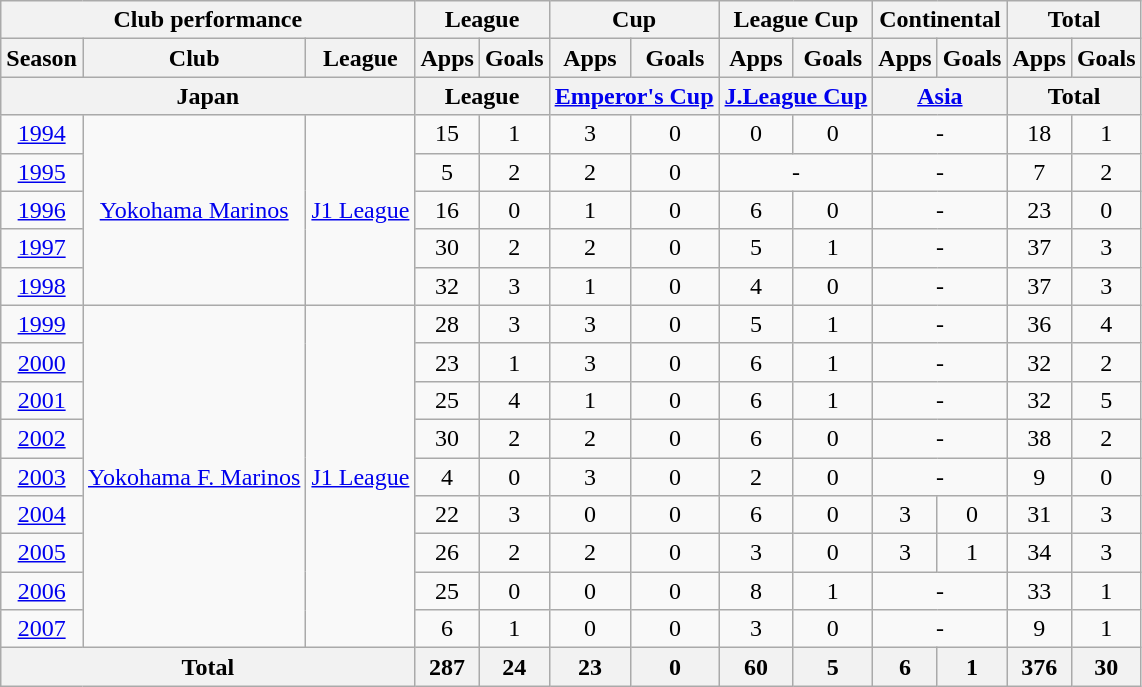<table class="wikitable" style="text-align:center;">
<tr>
<th colspan=3>Club performance</th>
<th colspan=2>League</th>
<th colspan=2>Cup</th>
<th colspan=2>League Cup</th>
<th colspan=2>Continental</th>
<th colspan=2>Total</th>
</tr>
<tr>
<th>Season</th>
<th>Club</th>
<th>League</th>
<th>Apps</th>
<th>Goals</th>
<th>Apps</th>
<th>Goals</th>
<th>Apps</th>
<th>Goals</th>
<th>Apps</th>
<th>Goals</th>
<th>Apps</th>
<th>Goals</th>
</tr>
<tr>
<th colspan=3>Japan</th>
<th colspan=2>League</th>
<th colspan=2><a href='#'>Emperor's Cup</a></th>
<th colspan=2><a href='#'>J.League Cup</a></th>
<th colspan=2><a href='#'>Asia</a></th>
<th colspan=2>Total</th>
</tr>
<tr>
<td><a href='#'>1994</a></td>
<td rowspan="5"><a href='#'>Yokohama Marinos</a></td>
<td rowspan="5"><a href='#'>J1 League</a></td>
<td>15</td>
<td>1</td>
<td>3</td>
<td>0</td>
<td>0</td>
<td>0</td>
<td colspan="2">-</td>
<td>18</td>
<td>1</td>
</tr>
<tr>
<td><a href='#'>1995</a></td>
<td>5</td>
<td>2</td>
<td>2</td>
<td>0</td>
<td colspan="2">-</td>
<td colspan="2">-</td>
<td>7</td>
<td>2</td>
</tr>
<tr>
<td><a href='#'>1996</a></td>
<td>16</td>
<td>0</td>
<td>1</td>
<td>0</td>
<td>6</td>
<td>0</td>
<td colspan="2">-</td>
<td>23</td>
<td>0</td>
</tr>
<tr>
<td><a href='#'>1997</a></td>
<td>30</td>
<td>2</td>
<td>2</td>
<td>0</td>
<td>5</td>
<td>1</td>
<td colspan="2">-</td>
<td>37</td>
<td>3</td>
</tr>
<tr>
<td><a href='#'>1998</a></td>
<td>32</td>
<td>3</td>
<td>1</td>
<td>0</td>
<td>4</td>
<td>0</td>
<td colspan="2">-</td>
<td>37</td>
<td>3</td>
</tr>
<tr>
<td><a href='#'>1999</a></td>
<td rowspan="9"><a href='#'>Yokohama F. Marinos</a></td>
<td rowspan="9"><a href='#'>J1 League</a></td>
<td>28</td>
<td>3</td>
<td>3</td>
<td>0</td>
<td>5</td>
<td>1</td>
<td colspan="2">-</td>
<td>36</td>
<td>4</td>
</tr>
<tr>
<td><a href='#'>2000</a></td>
<td>23</td>
<td>1</td>
<td>3</td>
<td>0</td>
<td>6</td>
<td>1</td>
<td colspan="2">-</td>
<td>32</td>
<td>2</td>
</tr>
<tr>
<td><a href='#'>2001</a></td>
<td>25</td>
<td>4</td>
<td>1</td>
<td>0</td>
<td>6</td>
<td>1</td>
<td colspan="2">-</td>
<td>32</td>
<td>5</td>
</tr>
<tr>
<td><a href='#'>2002</a></td>
<td>30</td>
<td>2</td>
<td>2</td>
<td>0</td>
<td>6</td>
<td>0</td>
<td colspan="2">-</td>
<td>38</td>
<td>2</td>
</tr>
<tr>
<td><a href='#'>2003</a></td>
<td>4</td>
<td>0</td>
<td>3</td>
<td>0</td>
<td>2</td>
<td>0</td>
<td colspan="2">-</td>
<td>9</td>
<td>0</td>
</tr>
<tr>
<td><a href='#'>2004</a></td>
<td>22</td>
<td>3</td>
<td>0</td>
<td>0</td>
<td>6</td>
<td>0</td>
<td>3</td>
<td>0</td>
<td>31</td>
<td>3</td>
</tr>
<tr>
<td><a href='#'>2005</a></td>
<td>26</td>
<td>2</td>
<td>2</td>
<td>0</td>
<td>3</td>
<td>0</td>
<td>3</td>
<td>1</td>
<td>34</td>
<td>3</td>
</tr>
<tr>
<td><a href='#'>2006</a></td>
<td>25</td>
<td>0</td>
<td>0</td>
<td>0</td>
<td>8</td>
<td>1</td>
<td colspan="2">-</td>
<td>33</td>
<td>1</td>
</tr>
<tr>
<td><a href='#'>2007</a></td>
<td>6</td>
<td>1</td>
<td>0</td>
<td>0</td>
<td>3</td>
<td>0</td>
<td colspan="2">-</td>
<td>9</td>
<td>1</td>
</tr>
<tr>
<th colspan=3>Total</th>
<th>287</th>
<th>24</th>
<th>23</th>
<th>0</th>
<th>60</th>
<th>5</th>
<th>6</th>
<th>1</th>
<th>376</th>
<th>30</th>
</tr>
</table>
